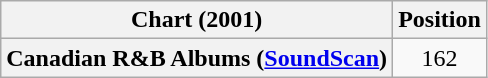<table class="wikitable sortable plainrowheaders" style="text-align:center">
<tr>
<th scope="col">Chart (2001)</th>
<th scope="col">Position</th>
</tr>
<tr>
<th scope="row">Canadian R&B Albums (<a href='#'>SoundScan</a>)</th>
<td>162</td>
</tr>
</table>
